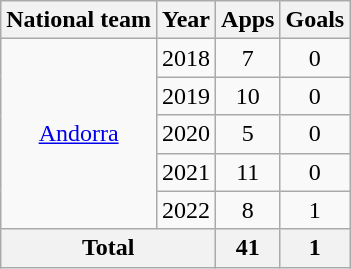<table class="wikitable" style="text-align:center">
<tr>
<th>National team</th>
<th>Year</th>
<th>Apps</th>
<th>Goals</th>
</tr>
<tr>
<td rowspan=5><a href='#'>Andorra</a></td>
<td>2018</td>
<td>7</td>
<td>0</td>
</tr>
<tr>
<td>2019</td>
<td>10</td>
<td>0</td>
</tr>
<tr>
<td>2020</td>
<td>5</td>
<td>0</td>
</tr>
<tr>
<td>2021</td>
<td>11</td>
<td>0</td>
</tr>
<tr>
<td>2022</td>
<td>8</td>
<td>1</td>
</tr>
<tr>
<th colspan=2>Total</th>
<th>41</th>
<th>1</th>
</tr>
</table>
